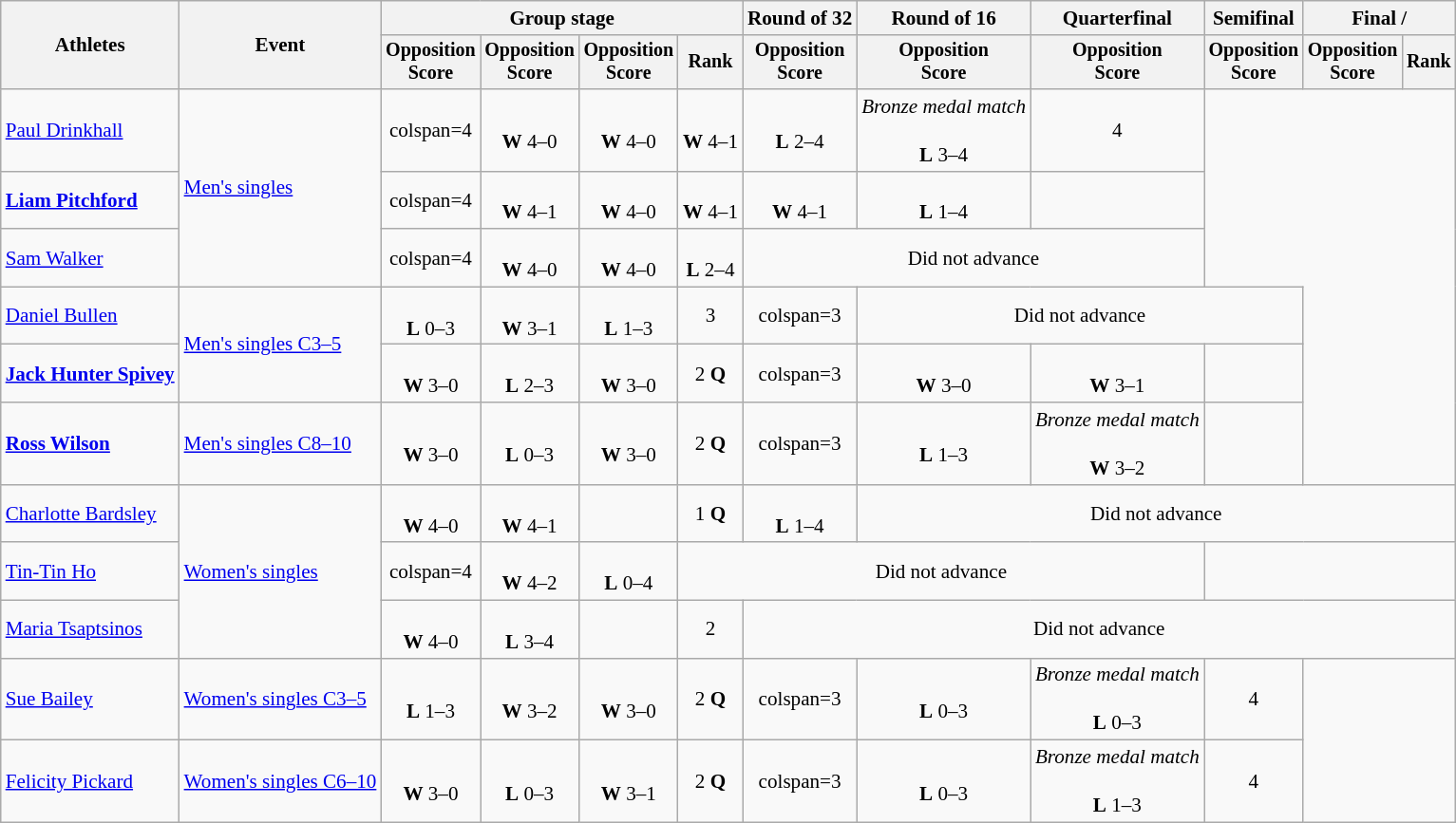<table class=wikitable style=font-size:88%;text-align:center>
<tr>
<th rowspan=2>Athletes</th>
<th rowspan=2>Event</th>
<th colspan=4>Group stage</th>
<th>Round of 32</th>
<th>Round of 16</th>
<th>Quarterfinal</th>
<th>Semifinal</th>
<th colspan=2>Final / </th>
</tr>
<tr style=font-size:95%>
<th>Opposition<br>Score</th>
<th>Opposition<br>Score</th>
<th>Opposition<br>Score</th>
<th>Rank</th>
<th>Opposition<br>Score</th>
<th>Opposition<br>Score</th>
<th>Opposition<br>Score</th>
<th>Opposition<br>Score</th>
<th>Opposition<br>Score</th>
<th>Rank</th>
</tr>
<tr>
<td align=left><a href='#'>Paul Drinkhall</a></td>
<td align=left rowspan=3><a href='#'>Men's singles</a></td>
<td>colspan=4 </td>
<td><br><strong>W</strong> 4–0</td>
<td><br><strong>W</strong> 4–0</td>
<td><br><strong>W</strong> 4–1</td>
<td><br><strong>L</strong> 2–4</td>
<td><em>Bronze medal match</em><br><br><strong>L</strong> 3–4</td>
<td>4</td>
</tr>
<tr>
<td align=left><strong><a href='#'>Liam Pitchford</a></strong></td>
<td>colspan=4 </td>
<td><br><strong>W</strong> 4–1</td>
<td><br><strong>W</strong> 4–0</td>
<td><br><strong>W</strong> 4–1</td>
<td><br><strong>W</strong> 4–1</td>
<td><br><strong>L</strong> 1–4</td>
<td></td>
</tr>
<tr>
<td align=left><a href='#'>Sam Walker</a></td>
<td>colspan=4 </td>
<td><br><strong>W</strong> 4–0</td>
<td><br><strong>W</strong> 4–0</td>
<td><br><strong>L</strong> 2–4</td>
<td colspan=3>Did not advance</td>
</tr>
<tr>
<td align=left><a href='#'>Daniel Bullen</a></td>
<td align=left rowspan=2><a href='#'>Men's singles C3–5</a></td>
<td><br><strong>L</strong> 0–3</td>
<td><br><strong>W</strong> 3–1</td>
<td><br><strong>L</strong> 1–3</td>
<td>3</td>
<td>colspan=3 </td>
<td colspan=3>Did not advance</td>
</tr>
<tr>
<td align=left><strong><a href='#'>Jack Hunter Spivey</a></strong></td>
<td><br><strong>W</strong> 3–0</td>
<td><br><strong>L</strong> 2–3</td>
<td><br><strong>W</strong> 3–0</td>
<td>2 <strong>Q</strong></td>
<td>colspan=3 </td>
<td><br><strong>W</strong> 3–0</td>
<td><br><strong>W</strong> 3–1</td>
<td></td>
</tr>
<tr>
<td align=left><strong><a href='#'>Ross Wilson</a></strong></td>
<td align=left><a href='#'>Men's singles C8–10</a></td>
<td><br><strong>W</strong> 3–0</td>
<td><br><strong>L</strong> 0–3</td>
<td><br><strong>W</strong> 3–0</td>
<td>2 <strong>Q</strong></td>
<td>colspan=3 </td>
<td><br><strong>L</strong> 1–3</td>
<td><em>Bronze medal match</em><br><br><strong>W</strong> 3–2</td>
<td></td>
</tr>
<tr>
<td align=left><a href='#'>Charlotte Bardsley</a></td>
<td align=left rowspan=3><a href='#'>Women's singles</a></td>
<td><br><strong>W</strong> 4–0</td>
<td><br><strong>W</strong> 4–1</td>
<td></td>
<td>1 <strong>Q</strong></td>
<td><br><strong>L</strong> 1–4</td>
<td colspan=5>Did not advance</td>
</tr>
<tr>
<td align=left><a href='#'>Tin-Tin Ho</a></td>
<td>colspan=4 </td>
<td><br><strong>W</strong> 4–2</td>
<td><br><strong>L</strong> 0–4</td>
<td colspan=4>Did not advance</td>
</tr>
<tr>
<td align=left><a href='#'>Maria Tsaptsinos</a></td>
<td><br><strong>W</strong> 4–0</td>
<td><br><strong>L</strong> 3–4</td>
<td></td>
<td>2</td>
<td colspan=6>Did not advance</td>
</tr>
<tr>
<td align=left><a href='#'>Sue Bailey</a></td>
<td align=left><a href='#'>Women's singles C3–5</a></td>
<td><br><strong>L</strong> 1–3</td>
<td><br><strong>W</strong> 3–2</td>
<td><br><strong>W</strong> 3–0</td>
<td>2 <strong>Q</strong></td>
<td>colspan=3 </td>
<td><br><strong>L</strong> 0–3</td>
<td><em>Bronze medal match</em><br><br><strong>L</strong> 0–3</td>
<td>4</td>
</tr>
<tr>
<td align=left><a href='#'>Felicity Pickard</a></td>
<td align=left><a href='#'>Women's singles C6–10</a></td>
<td><br><strong>W</strong> 3–0</td>
<td><br><strong>L</strong> 0–3</td>
<td><br><strong>W</strong> 3–1</td>
<td>2 <strong>Q</strong></td>
<td>colspan=3 </td>
<td><br><strong>L</strong> 0–3</td>
<td><em>Bronze medal match</em><br><br><strong>L</strong> 1–3</td>
<td>4</td>
</tr>
</table>
